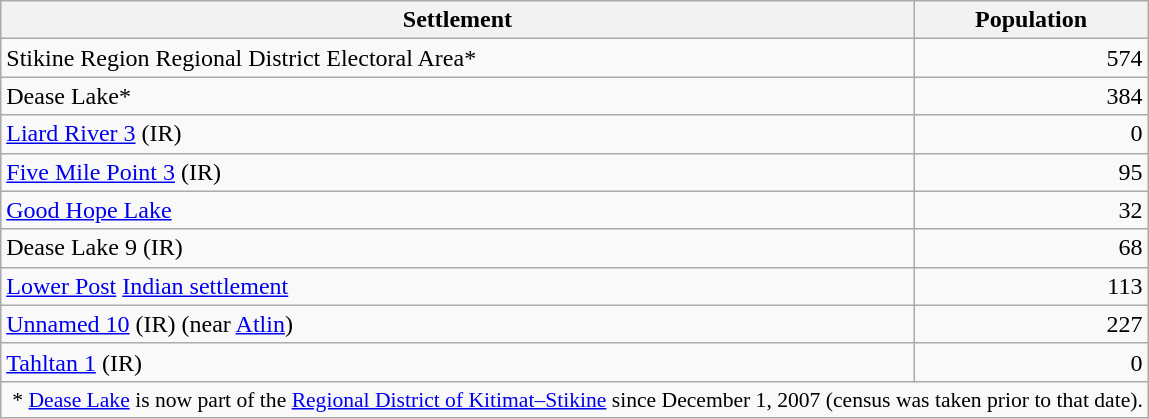<table class="wikitable">
<tr>
<th>Settlement</th>
<th>Population</th>
</tr>
<tr>
<td>Stikine Region Regional District Electoral Area*</td>
<td align="right">574</tr></td>
<td>Dease Lake*</td>
<td align="right">384</tr></td>
<td><a href='#'>Liard River 3</a>  (IR)</td>
<td align="right">0</tr></td>
<td><a href='#'>Five Mile Point 3</a>  (IR)</td>
<td align="right">95</tr></td>
<td><a href='#'>Good Hope Lake</a></td>
<td align="right">32</tr></td>
<td>Dease Lake 9  (IR)</td>
<td align="right">68</tr></td>
<td><a href='#'>Lower Post</a> <a href='#'>Indian settlement</a></td>
<td align="right">113</tr></td>
<td><a href='#'>Unnamed 10</a>  (IR) (near <a href='#'>Atlin</a>)</td>
<td align="right">227</tr></td>
<td><a href='#'>Tahltan 1</a>   (IR)</td>
<td align="right">0</tr></td>
<td colspan="2" style="padding-left:0.5em; font-size:90%;">* <a href='#'>Dease Lake</a> is now part of the <a href='#'>Regional District of Kitimat–Stikine</a> since December 1, 2007 (census was taken prior to that date).</tr></td>
</tr>
</table>
